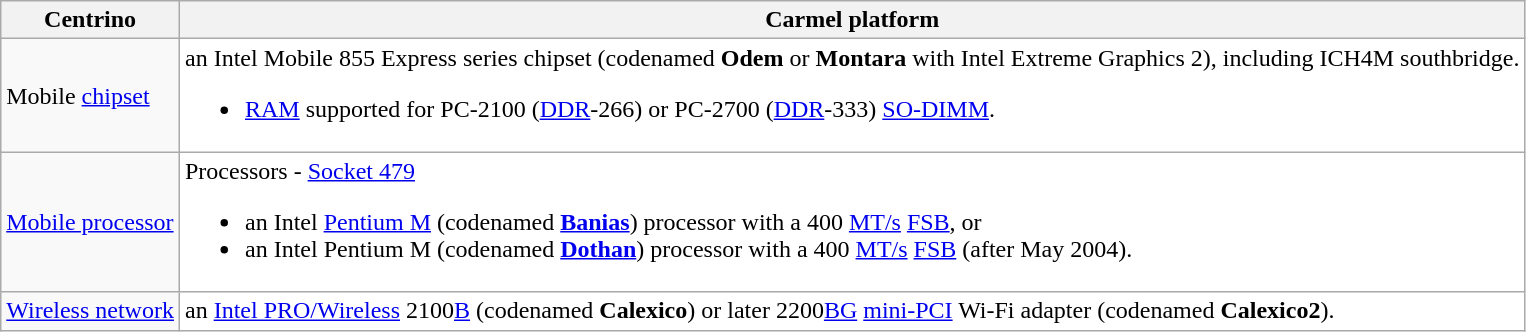<table class="wikitable">
<tr>
<th>Centrino</th>
<th>Carmel platform</th>
</tr>
<tr>
<td>Mobile <a href='#'>chipset</a></td>
<td style="background:white">an Intel Mobile 855 Express series chipset (codenamed <strong>Odem</strong> or <strong>Montara</strong> with Intel Extreme Graphics 2), including ICH4M southbridge.<br><ul><li><a href='#'>RAM</a> supported for PC-2100 (<a href='#'>DDR</a>-266) or PC-2700 (<a href='#'>DDR</a>-333) <a href='#'>SO-DIMM</a>.</li></ul></td>
</tr>
<tr>
<td><a href='#'>Mobile processor</a></td>
<td style="background:white">Processors - <a href='#'>Socket 479</a><br><ul><li>an Intel <a href='#'>Pentium M</a> (codenamed <strong><a href='#'>Banias</a></strong>) processor with a 400 <a href='#'>MT/s</a> <a href='#'>FSB</a>, or</li><li>an Intel Pentium M (codenamed <strong><a href='#'>Dothan</a></strong>) processor with a 400 <a href='#'>MT/s</a> <a href='#'>FSB</a> (after May 2004).</li></ul></td>
</tr>
<tr>
<td><a href='#'>Wireless network</a></td>
<td style="background:white">an <a href='#'>Intel PRO/Wireless</a> 2100<a href='#'>B</a> (codenamed <strong>Calexico</strong>) or later 2200<a href='#'>BG</a> <a href='#'>mini-PCI</a> Wi-Fi adapter (codenamed <strong>Calexico2</strong>).</td>
</tr>
</table>
